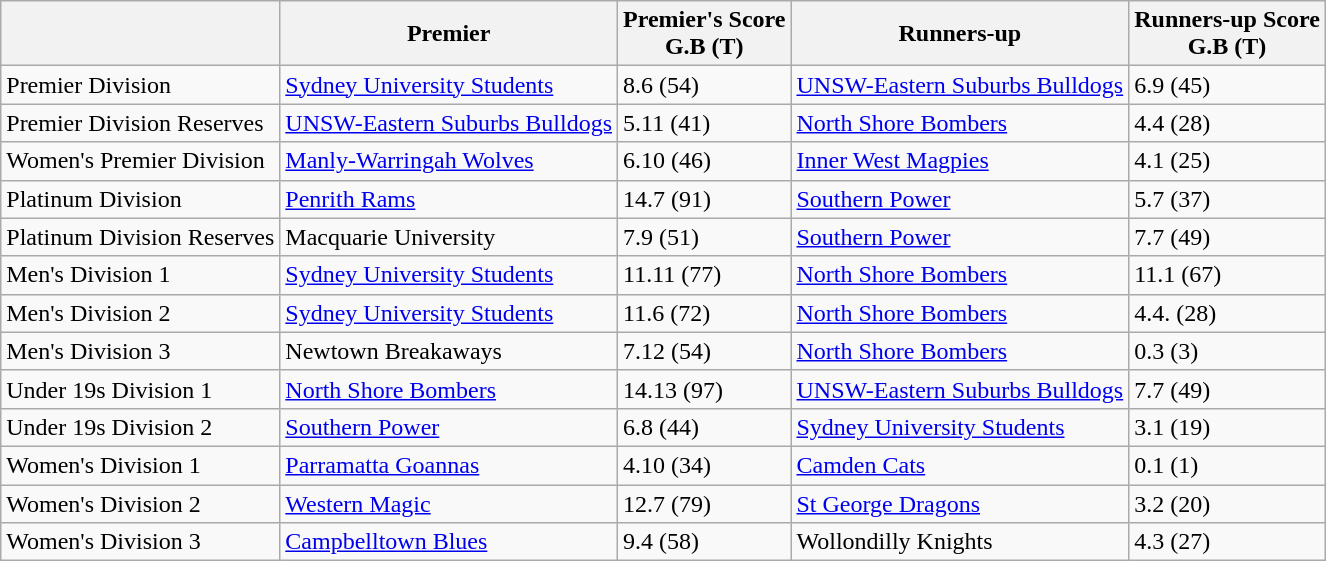<table class="wikitable">
<tr>
<th></th>
<th>Premier</th>
<th>Premier's Score<br>G.B (T)</th>
<th>Runners-up</th>
<th>Runners-up Score<br>G.B (T)</th>
</tr>
<tr>
<td>Premier Division</td>
<td><a href='#'>Sydney University Students</a></td>
<td>8.6 (54)</td>
<td><a href='#'>UNSW-Eastern Suburbs Bulldogs</a></td>
<td>6.9 (45)</td>
</tr>
<tr>
<td>Premier Division Reserves</td>
<td><a href='#'>UNSW-Eastern Suburbs Bulldogs</a></td>
<td>5.11 (41)</td>
<td><a href='#'>North Shore Bombers</a></td>
<td>4.4 (28)</td>
</tr>
<tr>
<td>Women's Premier Division</td>
<td><a href='#'>Manly-Warringah Wolves</a></td>
<td>6.10 (46)</td>
<td><a href='#'>Inner West Magpies</a></td>
<td>4.1 (25)</td>
</tr>
<tr>
<td>Platinum Division</td>
<td><a href='#'>Penrith Rams</a></td>
<td>14.7 (91)</td>
<td><a href='#'>Southern Power</a></td>
<td>5.7 (37)</td>
</tr>
<tr>
<td>Platinum Division Reserves</td>
<td>Macquarie University</td>
<td>7.9 (51)</td>
<td><a href='#'>Southern Power</a></td>
<td>7.7 (49)</td>
</tr>
<tr>
<td>Men's Division 1</td>
<td><a href='#'>Sydney University Students</a></td>
<td>11.11 (77)</td>
<td><a href='#'>North Shore Bombers</a></td>
<td>11.1 (67)</td>
</tr>
<tr>
<td>Men's Division 2</td>
<td><a href='#'>Sydney University Students</a></td>
<td>11.6 (72)</td>
<td><a href='#'>North Shore Bombers</a></td>
<td>4.4. (28)</td>
</tr>
<tr>
<td>Men's Division 3</td>
<td>Newtown Breakaways</td>
<td>7.12 (54)</td>
<td><a href='#'>North Shore Bombers</a></td>
<td>0.3 (3)</td>
</tr>
<tr>
<td>Under 19s Division 1</td>
<td><a href='#'>North Shore Bombers</a></td>
<td>14.13 (97)</td>
<td><a href='#'>UNSW-Eastern Suburbs Bulldogs</a></td>
<td>7.7 (49)</td>
</tr>
<tr>
<td>Under 19s Division 2</td>
<td><a href='#'>Southern Power</a></td>
<td>6.8 (44)</td>
<td><a href='#'>Sydney University Students</a></td>
<td>3.1 (19)</td>
</tr>
<tr>
<td>Women's Division 1</td>
<td><a href='#'>Parramatta Goannas</a></td>
<td>4.10 (34)</td>
<td><a href='#'>Camden Cats</a></td>
<td>0.1 (1)</td>
</tr>
<tr>
<td>Women's Division 2</td>
<td><a href='#'>Western Magic</a></td>
<td>12.7 (79)</td>
<td><a href='#'>St George Dragons</a></td>
<td>3.2 (20)</td>
</tr>
<tr>
<td>Women's Division 3</td>
<td><a href='#'>Campbelltown Blues</a></td>
<td>9.4 (58)</td>
<td>Wollondilly Knights</td>
<td>4.3 (27)</td>
</tr>
</table>
